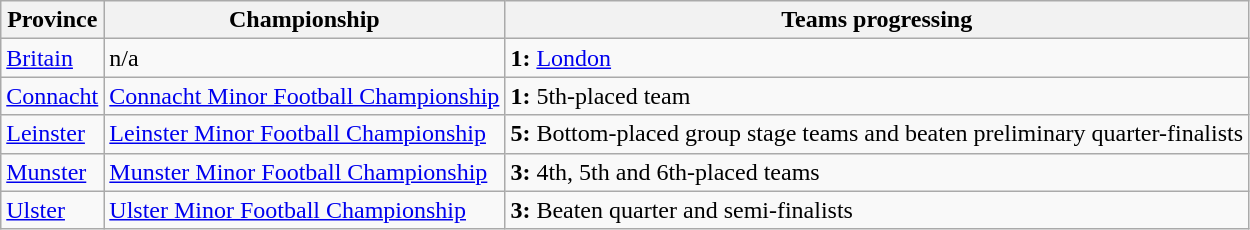<table class=wikitable>
<tr>
<th>Province</th>
<th>Championship</th>
<th>Teams progressing</th>
</tr>
<tr>
<td><a href='#'>Britain</a></td>
<td>n/a</td>
<td><strong>1:</strong> <a href='#'>London</a></td>
</tr>
<tr>
<td><a href='#'>Connacht</a></td>
<td><a href='#'>Connacht Minor Football Championship</a></td>
<td><strong>1:</strong> 5th-placed team</td>
</tr>
<tr>
<td><a href='#'>Leinster</a></td>
<td><a href='#'>Leinster Minor Football Championship</a></td>
<td><strong>5:</strong> Bottom-placed group stage teams and beaten preliminary quarter-finalists</td>
</tr>
<tr>
<td><a href='#'>Munster</a></td>
<td><a href='#'>Munster Minor Football Championship</a></td>
<td><strong>3:</strong> 4th, 5th and 6th-placed teams</td>
</tr>
<tr>
<td><a href='#'>Ulster</a></td>
<td><a href='#'>Ulster Minor Football Championship</a></td>
<td><strong>3:</strong> Beaten quarter and semi-finalists</td>
</tr>
</table>
